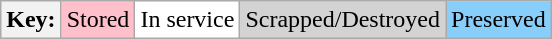<table class="wikitable">
<tr>
<th>Key:</th>
<td bgcolor=pink >Stored</td>
<td bgcolor=white >In service</td>
<td bgcolor=lightgrey >Scrapped/Destroyed</td>
<td bgcolor=lightskyblue >Preserved</td>
</tr>
</table>
